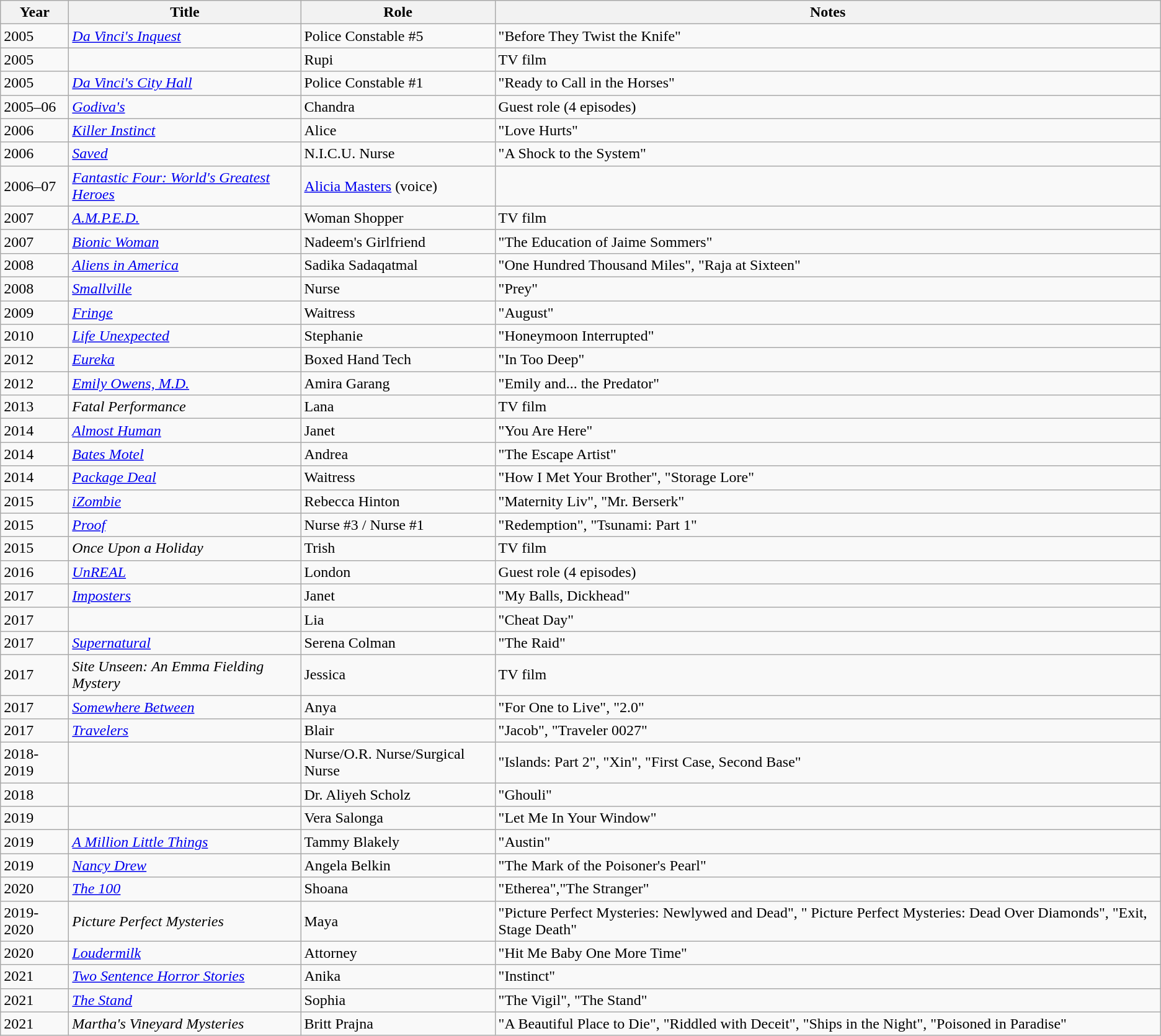<table class="wikitable sortable">
<tr>
<th>Year</th>
<th>Title</th>
<th>Role</th>
<th class="unsortable">Notes</th>
</tr>
<tr>
<td>2005</td>
<td><em><a href='#'>Da Vinci's Inquest</a></em></td>
<td>Police Constable #5</td>
<td>"Before They Twist the Knife"</td>
</tr>
<tr>
<td>2005</td>
<td><em></em></td>
<td>Rupi</td>
<td>TV film</td>
</tr>
<tr>
<td>2005</td>
<td><em><a href='#'>Da Vinci's City Hall</a></em></td>
<td>Police Constable #1</td>
<td>"Ready to Call in the Horses"</td>
</tr>
<tr>
<td>2005–06</td>
<td><em><a href='#'>Godiva's</a></em></td>
<td>Chandra</td>
<td>Guest role (4 episodes)</td>
</tr>
<tr>
<td>2006</td>
<td><em><a href='#'>Killer Instinct</a></em></td>
<td>Alice</td>
<td>"Love Hurts"</td>
</tr>
<tr>
<td>2006</td>
<td><em><a href='#'>Saved</a></em></td>
<td>N.I.C.U. Nurse</td>
<td>"A Shock to the System"</td>
</tr>
<tr>
<td>2006–07</td>
<td><em><a href='#'>Fantastic Four: World's Greatest Heroes</a></em></td>
<td><a href='#'>Alicia Masters</a> (voice)</td>
<td></td>
</tr>
<tr>
<td>2007</td>
<td><em><a href='#'>A.M.P.E.D.</a></em></td>
<td>Woman Shopper</td>
<td>TV film</td>
</tr>
<tr>
<td>2007</td>
<td><em><a href='#'>Bionic Woman</a></em></td>
<td>Nadeem's Girlfriend</td>
<td>"The Education of Jaime Sommers"</td>
</tr>
<tr>
<td>2008</td>
<td><em><a href='#'>Aliens in America</a></em></td>
<td>Sadika Sadaqatmal</td>
<td>"One Hundred Thousand Miles", "Raja at Sixteen"</td>
</tr>
<tr>
<td>2008</td>
<td><em><a href='#'>Smallville</a></em></td>
<td>Nurse</td>
<td>"Prey"</td>
</tr>
<tr>
<td>2009</td>
<td><em><a href='#'>Fringe</a></em></td>
<td>Waitress</td>
<td>"August"</td>
</tr>
<tr>
<td>2010</td>
<td><em><a href='#'>Life Unexpected</a></em></td>
<td>Stephanie</td>
<td>"Honeymoon Interrupted"</td>
</tr>
<tr>
<td>2012</td>
<td><em><a href='#'>Eureka</a></em></td>
<td>Boxed Hand Tech</td>
<td>"In Too Deep"</td>
</tr>
<tr>
<td>2012</td>
<td><em><a href='#'>Emily Owens, M.D.</a></em></td>
<td>Amira Garang</td>
<td>"Emily and... the Predator"</td>
</tr>
<tr>
<td>2013</td>
<td><em>Fatal Performance</em></td>
<td>Lana</td>
<td>TV film</td>
</tr>
<tr>
<td>2014</td>
<td><em><a href='#'>Almost Human</a></em></td>
<td>Janet</td>
<td>"You Are Here"</td>
</tr>
<tr>
<td>2014</td>
<td><em><a href='#'>Bates Motel</a></em></td>
<td>Andrea</td>
<td>"The Escape Artist"</td>
</tr>
<tr>
<td>2014</td>
<td><em><a href='#'>Package Deal</a></em></td>
<td>Waitress</td>
<td>"How I Met Your Brother", "Storage Lore"</td>
</tr>
<tr>
<td>2015</td>
<td><em><a href='#'>iZombie</a></em></td>
<td>Rebecca Hinton</td>
<td>"Maternity Liv", "Mr. Berserk"</td>
</tr>
<tr>
<td>2015</td>
<td><em><a href='#'>Proof</a></em></td>
<td>Nurse #3 / Nurse #1</td>
<td>"Redemption", "Tsunami: Part 1"</td>
</tr>
<tr>
<td>2015</td>
<td><em>Once Upon a Holiday</em></td>
<td>Trish</td>
<td>TV film</td>
</tr>
<tr>
<td>2016</td>
<td><em><a href='#'>UnREAL</a></em></td>
<td>London</td>
<td>Guest role (4 episodes)</td>
</tr>
<tr>
<td>2017</td>
<td><em><a href='#'>Imposters</a></em></td>
<td>Janet</td>
<td>"My Balls, Dickhead"</td>
</tr>
<tr>
<td>2017</td>
<td><em></em></td>
<td>Lia</td>
<td>"Cheat Day"</td>
</tr>
<tr>
<td>2017</td>
<td><em><a href='#'>Supernatural</a></em></td>
<td>Serena Colman</td>
<td>"The Raid"</td>
</tr>
<tr>
<td>2017</td>
<td><em>Site Unseen: An Emma Fielding Mystery</em></td>
<td>Jessica</td>
<td>TV film</td>
</tr>
<tr>
<td>2017</td>
<td><em><a href='#'>Somewhere Between</a></em></td>
<td>Anya</td>
<td>"For One to Live", "2.0"</td>
</tr>
<tr>
<td>2017</td>
<td><em><a href='#'>Travelers</a></em></td>
<td>Blair</td>
<td>"Jacob", "Traveler 0027"</td>
</tr>
<tr>
<td>2018-2019</td>
<td><em></em></td>
<td>Nurse/O.R. Nurse/Surgical Nurse</td>
<td>"Islands: Part 2", "Xin", "First Case, Second Base"</td>
</tr>
<tr>
<td>2018</td>
<td><em></em></td>
<td>Dr. Aliyeh Scholz</td>
<td>"Ghouli"</td>
</tr>
<tr>
<td>2019</td>
<td><em></em></td>
<td>Vera Salonga</td>
<td>"Let Me In Your Window"</td>
</tr>
<tr>
<td>2019</td>
<td><em><a href='#'>A Million Little Things</a></em></td>
<td>Tammy Blakely</td>
<td>"Austin"</td>
</tr>
<tr>
<td>2019</td>
<td><em><a href='#'>Nancy Drew</a></em></td>
<td>Angela Belkin</td>
<td>"The Mark of the Poisoner's Pearl"</td>
</tr>
<tr>
<td>2020</td>
<td><em><a href='#'>The 100</a></em></td>
<td>Shoana</td>
<td>"Etherea","The Stranger"</td>
</tr>
<tr>
<td>2019-2020</td>
<td><em>Picture Perfect Mysteries</em></td>
<td>Maya</td>
<td>"Picture Perfect Mysteries: Newlywed and Dead", " Picture Perfect Mysteries: Dead Over Diamonds", "Exit, Stage Death"</td>
</tr>
<tr>
<td>2020</td>
<td><em><a href='#'>Loudermilk</a></em></td>
<td>Attorney</td>
<td>"Hit Me Baby One More Time"</td>
</tr>
<tr>
<td>2021</td>
<td><em><a href='#'>Two Sentence Horror Stories</a></em></td>
<td>Anika</td>
<td>"Instinct"</td>
</tr>
<tr>
<td>2021</td>
<td><em><a href='#'>The Stand</a></em></td>
<td>Sophia</td>
<td>"The Vigil", "The Stand"</td>
</tr>
<tr>
<td>2021</td>
<td><em>Martha's Vineyard Mysteries</em></td>
<td>Britt Prajna</td>
<td>"A Beautiful Place to Die", "Riddled with Deceit", "Ships in the Night", "Poisoned in Paradise"</td>
</tr>
</table>
